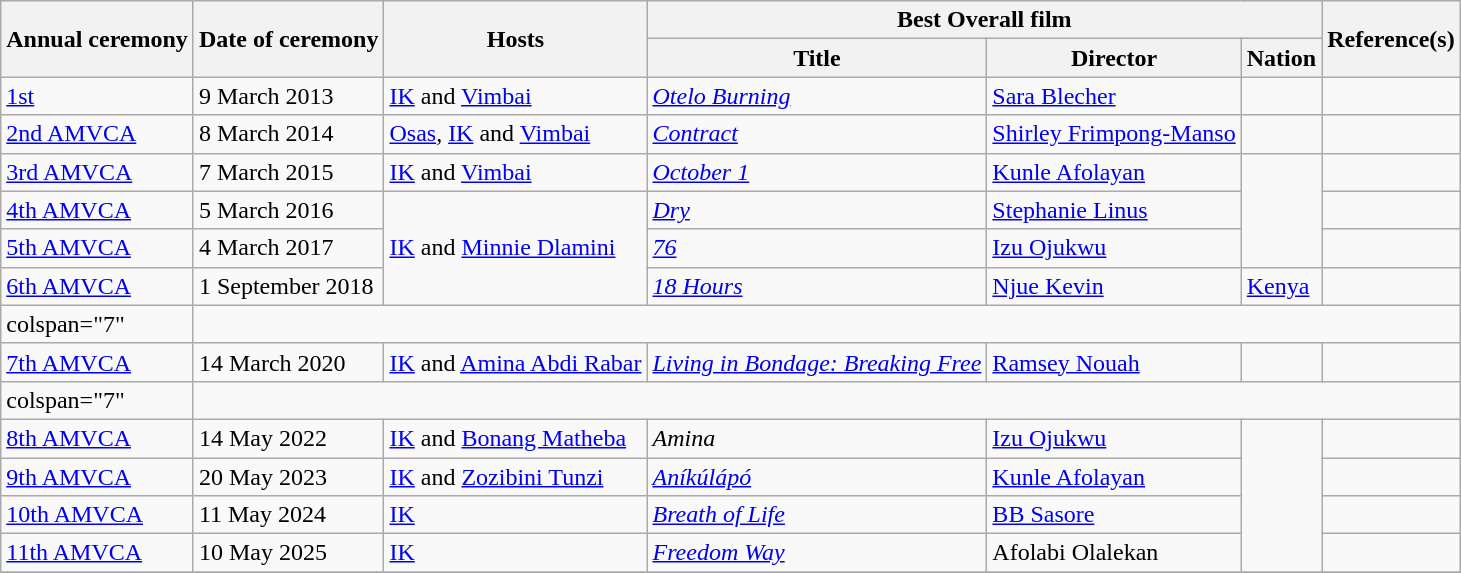<table class="wikitable" style="text-align:left; font-size:100%;">
<tr>
<th rowspan=2>Annual ceremony</th>
<th rowspan=2>Date of ceremony</th>
<th rowspan=2>Hosts</th>
<th colspan=3>Best Overall film</th>
<th rowspan=2>Reference(s)</th>
</tr>
<tr>
<th>Title</th>
<th>Director</th>
<th>Nation</th>
</tr>
<tr>
<td><a href='#'>1st</a></td>
<td>9 March 2013</td>
<td><a href='#'>IK</a> and <a href='#'>Vimbai</a></td>
<td><em><a href='#'>Otelo Burning</a></em></td>
<td><a href='#'>Sara Blecher</a></td>
<td></td>
<td></td>
</tr>
<tr>
<td><a href='#'>2nd AMVCA</a></td>
<td>8 March 2014</td>
<td><a href='#'>Osas</a>, <a href='#'>IK</a> and <a href='#'>Vimbai</a></td>
<td><em><a href='#'>Contract</a></em></td>
<td><a href='#'>Shirley Frimpong-Manso</a></td>
<td></td>
<td></td>
</tr>
<tr>
<td><a href='#'>3rd AMVCA</a></td>
<td>7 March 2015</td>
<td><a href='#'>IK</a> and <a href='#'>Vimbai</a></td>
<td><em><a href='#'>October 1</a></em></td>
<td><a href='#'>Kunle Afolayan</a></td>
<td rowspan="3"></td>
<td></td>
</tr>
<tr>
<td><a href='#'>4th AMVCA</a></td>
<td>5 March 2016</td>
<td rowspan="3"><a href='#'>IK</a>  and <a href='#'>Minnie Dlamini</a></td>
<td><em><a href='#'>Dry</a></em></td>
<td><a href='#'>Stephanie Linus</a></td>
<td></td>
</tr>
<tr>
<td><a href='#'>5th AMVCA</a></td>
<td>4 March 2017</td>
<td><em><a href='#'>76</a></em></td>
<td><a href='#'>Izu Ojukwu</a></td>
<td></td>
</tr>
<tr>
<td><a href='#'>6th AMVCA</a></td>
<td>1 September 2018</td>
<td><em><a href='#'>18 Hours</a></em></td>
<td><a href='#'>Njue Kevin</a></td>
<td> <a href='#'>Kenya</a></td>
<td></td>
</tr>
<tr>
<td>colspan="7" </td>
</tr>
<tr>
<td><a href='#'>7th AMVCA</a></td>
<td>14 March 2020</td>
<td><a href='#'>IK</a> and <a href='#'>Amina Abdi Rabar</a></td>
<td><em><a href='#'>Living in Bondage: Breaking Free</a></em></td>
<td><a href='#'>Ramsey Nouah</a></td>
<td></td>
<td></td>
</tr>
<tr>
<td>colspan="7" </td>
</tr>
<tr>
<td><a href='#'>8th AMVCA</a></td>
<td>14 May 2022</td>
<td><a href='#'>IK</a> and <a href='#'>Bonang Matheba</a></td>
<td><em>Amina</em></td>
<td><a href='#'>Izu Ojukwu</a></td>
<td rowspan="4"></td>
<td></td>
</tr>
<tr>
<td><a href='#'>9th AMVCA</a></td>
<td>20 May 2023</td>
<td><a href='#'>IK</a> and <a href='#'>Zozibini Tunzi</a></td>
<td><em><a href='#'>Aníkúlápó</a></em></td>
<td><a href='#'>Kunle Afolayan</a></td>
<td></td>
</tr>
<tr>
<td><a href='#'>10th AMVCA</a></td>
<td>11 May 2024</td>
<td><a href='#'>IK</a></td>
<td><em><a href='#'>Breath of Life</a></em></td>
<td><a href='#'>BB Sasore</a></td>
<td></td>
</tr>
<tr>
<td><a href='#'>11th AMVCA</a></td>
<td>10 May 2025</td>
<td><a href='#'>IK</a></td>
<td><em><a href='#'>Freedom Way</a></em></td>
<td>Afolabi Olalekan</td>
<td></td>
</tr>
<tr>
</tr>
</table>
